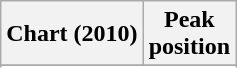<table class="wikitable sortable plainrowheaders" style="text-align:center">
<tr>
<th>Chart (2010)</th>
<th>Peak<br>position</th>
</tr>
<tr>
</tr>
<tr>
</tr>
</table>
